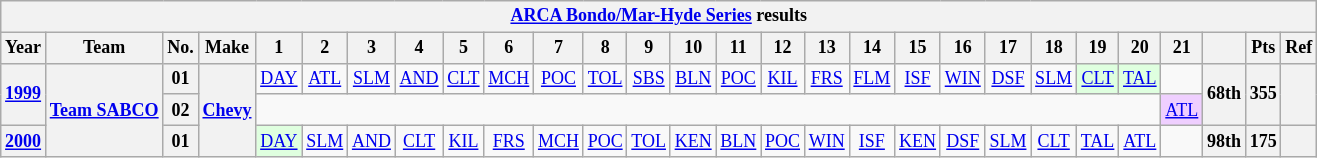<table class="wikitable" style="text-align:center; font-size:75%">
<tr>
<th colspan=45><a href='#'>ARCA Bondo/Mar-Hyde Series</a> results</th>
</tr>
<tr>
<th>Year</th>
<th>Team</th>
<th>No.</th>
<th>Make</th>
<th>1</th>
<th>2</th>
<th>3</th>
<th>4</th>
<th>5</th>
<th>6</th>
<th>7</th>
<th>8</th>
<th>9</th>
<th>10</th>
<th>11</th>
<th>12</th>
<th>13</th>
<th>14</th>
<th>15</th>
<th>16</th>
<th>17</th>
<th>18</th>
<th>19</th>
<th>20</th>
<th>21</th>
<th></th>
<th>Pts</th>
<th>Ref</th>
</tr>
<tr>
<th rowspan=2><a href='#'>1999</a></th>
<th rowspan=3><a href='#'>Team SABCO</a></th>
<th>01</th>
<th rowspan=3><a href='#'>Chevy</a></th>
<td><a href='#'>DAY</a></td>
<td><a href='#'>ATL</a></td>
<td><a href='#'>SLM</a></td>
<td><a href='#'>AND</a></td>
<td><a href='#'>CLT</a></td>
<td><a href='#'>MCH</a></td>
<td><a href='#'>POC</a></td>
<td><a href='#'>TOL</a></td>
<td><a href='#'>SBS</a></td>
<td><a href='#'>BLN</a></td>
<td><a href='#'>POC</a></td>
<td><a href='#'>KIL</a></td>
<td><a href='#'>FRS</a></td>
<td><a href='#'>FLM</a></td>
<td><a href='#'>ISF</a></td>
<td><a href='#'>WIN</a></td>
<td><a href='#'>DSF</a></td>
<td><a href='#'>SLM</a></td>
<td style="background:#dfffdf;"><a href='#'>CLT</a><br></td>
<td style="background:#dfffdf;"><a href='#'>TAL</a><br></td>
<td></td>
<th rowspan=2>68th</th>
<th rowspan=2>355</th>
<th rowspan=2></th>
</tr>
<tr>
<th>02</th>
<td colspan=20></td>
<td style="background:#EFCFFF;"><a href='#'>ATL</a><br></td>
</tr>
<tr>
<th><a href='#'>2000</a></th>
<th>01</th>
<td style="background:#dfffdf;"><a href='#'>DAY</a><br></td>
<td><a href='#'>SLM</a></td>
<td><a href='#'>AND</a></td>
<td><a href='#'>CLT</a></td>
<td><a href='#'>KIL</a></td>
<td><a href='#'>FRS</a></td>
<td><a href='#'>MCH</a></td>
<td><a href='#'>POC</a></td>
<td><a href='#'>TOL</a></td>
<td><a href='#'>KEN</a></td>
<td><a href='#'>BLN</a></td>
<td><a href='#'>POC</a></td>
<td><a href='#'>WIN</a></td>
<td><a href='#'>ISF</a></td>
<td><a href='#'>KEN</a></td>
<td><a href='#'>DSF</a></td>
<td><a href='#'>SLM</a></td>
<td><a href='#'>CLT</a></td>
<td><a href='#'>TAL</a></td>
<td><a href='#'>ATL</a></td>
<td></td>
<th>98th</th>
<th>175</th>
<th></th>
</tr>
</table>
